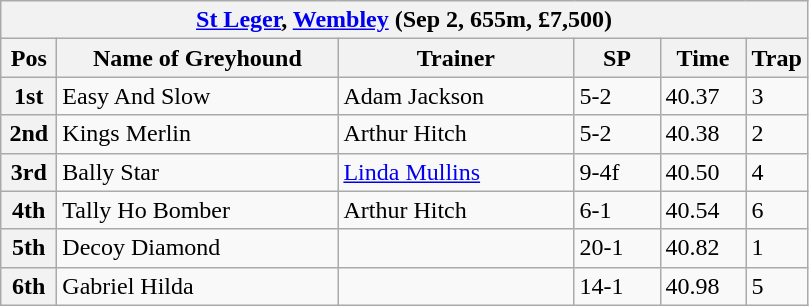<table class="wikitable">
<tr>
<th colspan="6"><a href='#'>St Leger</a>, <a href='#'>Wembley</a> (Sep 2, 655m, £7,500)</th>
</tr>
<tr>
<th width=30>Pos</th>
<th width=180>Name of Greyhound</th>
<th width=150>Trainer</th>
<th width=50>SP</th>
<th width=50>Time</th>
<th width=30>Trap</th>
</tr>
<tr>
<th>1st</th>
<td>Easy And Slow</td>
<td>Adam Jackson</td>
<td>5-2</td>
<td>40.37</td>
<td>3</td>
</tr>
<tr>
<th>2nd</th>
<td>Kings Merlin</td>
<td>Arthur Hitch</td>
<td>5-2</td>
<td>40.38</td>
<td>2</td>
</tr>
<tr>
<th>3rd</th>
<td>Bally Star</td>
<td><a href='#'>Linda Mullins</a></td>
<td>9-4f</td>
<td>40.50</td>
<td>4</td>
</tr>
<tr>
<th>4th</th>
<td>Tally Ho Bomber</td>
<td>Arthur Hitch</td>
<td>6-1</td>
<td>40.54</td>
<td>6</td>
</tr>
<tr>
<th>5th</th>
<td>Decoy Diamond</td>
<td></td>
<td>20-1</td>
<td>40.82</td>
<td>1</td>
</tr>
<tr>
<th>6th</th>
<td>Gabriel Hilda</td>
<td></td>
<td>14-1</td>
<td>40.98</td>
<td>5</td>
</tr>
</table>
